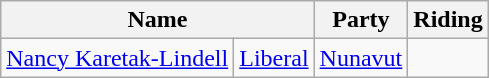<table class="wikitable">
<tr>
<th colspan="2">Name</th>
<th>Party</th>
<th>Riding</th>
</tr>
<tr>
<td><a href='#'>Nancy Karetak-Lindell</a></td>
<td><a href='#'>Liberal</a></td>
<td><a href='#'>Nunavut</a></td>
</tr>
</table>
